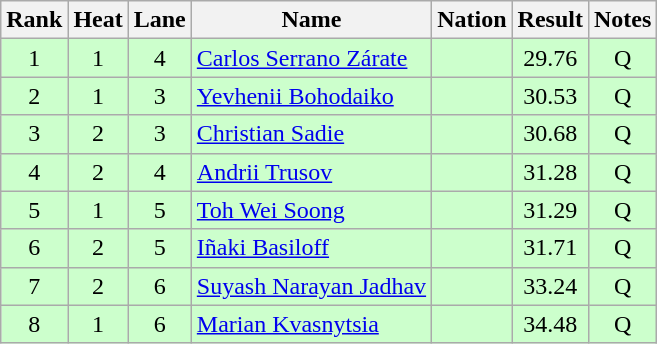<table class="wikitable sortable" style="text-align:center">
<tr>
<th>Rank</th>
<th>Heat</th>
<th>Lane</th>
<th>Name</th>
<th>Nation</th>
<th>Result</th>
<th>Notes</th>
</tr>
<tr bgcolor=ccffcc>
<td>1</td>
<td>1</td>
<td>4</td>
<td align=left><a href='#'>Carlos Serrano Zárate</a></td>
<td align=left></td>
<td>29.76</td>
<td>Q</td>
</tr>
<tr bgcolor=ccffcc>
<td>2</td>
<td>1</td>
<td>3</td>
<td align=left><a href='#'>Yevhenii Bohodaiko</a></td>
<td align=left></td>
<td>30.53</td>
<td>Q</td>
</tr>
<tr bgcolor=ccffcc>
<td>3</td>
<td>2</td>
<td>3</td>
<td align=left><a href='#'>Christian Sadie</a></td>
<td align=left></td>
<td>30.68</td>
<td>Q</td>
</tr>
<tr bgcolor=ccffcc>
<td>4</td>
<td>2</td>
<td>4</td>
<td align=left><a href='#'>Andrii Trusov</a></td>
<td align=left></td>
<td>31.28</td>
<td>Q</td>
</tr>
<tr bgcolor=ccffcc>
<td>5</td>
<td>1</td>
<td>5</td>
<td align=left><a href='#'>Toh Wei Soong</a></td>
<td align=left></td>
<td>31.29</td>
<td>Q</td>
</tr>
<tr bgcolor=ccffcc>
<td>6</td>
<td>2</td>
<td>5</td>
<td align=left><a href='#'>Iñaki Basiloff</a></td>
<td align=left></td>
<td>31.71</td>
<td>Q</td>
</tr>
<tr bgcolor=ccffcc>
<td>7</td>
<td>2</td>
<td>6</td>
<td align=left><a href='#'>Suyash Narayan Jadhav</a></td>
<td align=left></td>
<td>33.24</td>
<td>Q</td>
</tr>
<tr bgcolor=ccffcc>
<td>8</td>
<td>1</td>
<td>6</td>
<td align=left><a href='#'>Marian Kvasnytsia</a></td>
<td align=left></td>
<td>34.48</td>
<td>Q</td>
</tr>
</table>
